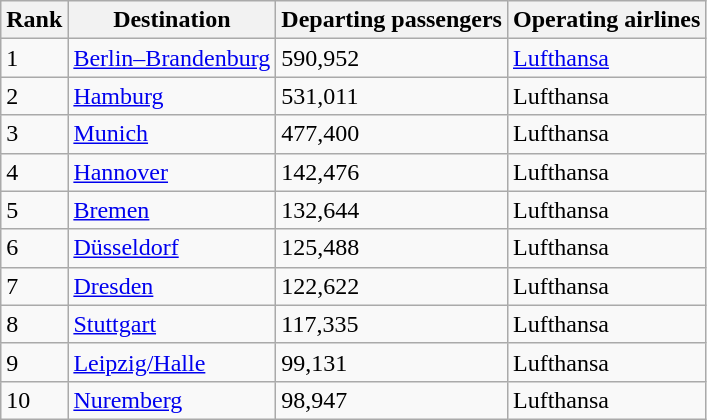<table class="wikitable sortable" width=align=>
<tr>
<th>Rank</th>
<th>Destination</th>
<th>Departing passengers</th>
<th>Operating airlines</th>
</tr>
<tr>
<td>1</td>
<td><a href='#'>Berlin–Brandenburg</a></td>
<td>590,952</td>
<td><a href='#'>Lufthansa</a></td>
</tr>
<tr>
<td>2</td>
<td><a href='#'>Hamburg</a></td>
<td>531,011</td>
<td>Lufthansa</td>
</tr>
<tr>
<td>3</td>
<td><a href='#'>Munich</a></td>
<td>477,400</td>
<td>Lufthansa</td>
</tr>
<tr>
<td>4</td>
<td><a href='#'>Hannover</a></td>
<td>142,476</td>
<td>Lufthansa</td>
</tr>
<tr>
<td>5</td>
<td><a href='#'>Bremen</a></td>
<td>132,644</td>
<td>Lufthansa</td>
</tr>
<tr>
<td>6</td>
<td><a href='#'>Düsseldorf</a></td>
<td>125,488</td>
<td>Lufthansa</td>
</tr>
<tr>
<td>7</td>
<td><a href='#'>Dresden</a></td>
<td>122,622</td>
<td>Lufthansa</td>
</tr>
<tr>
<td>8</td>
<td><a href='#'>Stuttgart</a></td>
<td>117,335</td>
<td>Lufthansa</td>
</tr>
<tr>
<td>9</td>
<td><a href='#'>Leipzig/Halle</a></td>
<td>99,131</td>
<td>Lufthansa</td>
</tr>
<tr>
<td>10</td>
<td><a href='#'>Nuremberg</a></td>
<td>98,947</td>
<td>Lufthansa</td>
</tr>
</table>
